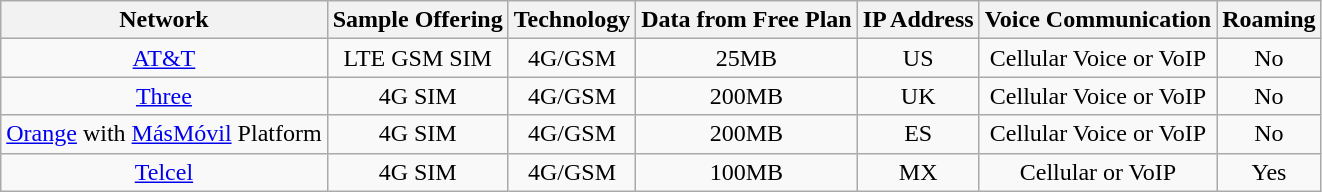<table style="text-align:center;" class="wikitable sortable">
<tr>
<th>Network</th>
<th>Sample Offering</th>
<th>Technology</th>
<th>Data from Free Plan</th>
<th>IP Address</th>
<th>Voice Communication</th>
<th>Roaming</th>
</tr>
<tr>
<td><a href='#'>AT&T</a></td>
<td>LTE GSM SIM</td>
<td>4G/GSM</td>
<td>25MB</td>
<td>US</td>
<td>Cellular Voice or VoIP</td>
<td>No</td>
</tr>
<tr>
<td><a href='#'>Three</a></td>
<td>4G SIM</td>
<td>4G/GSM</td>
<td>200MB</td>
<td>UK</td>
<td>Cellular Voice or VoIP</td>
<td>No</td>
</tr>
<tr>
<td><a href='#'>Orange</a> with <a href='#'>MásMóvil</a> Platform</td>
<td>4G SIM</td>
<td>4G/GSM</td>
<td>200MB</td>
<td>ES</td>
<td>Cellular Voice or VoIP</td>
<td>No</td>
</tr>
<tr>
<td><a href='#'>Telcel</a></td>
<td>4G SIM</td>
<td>4G/GSM</td>
<td>100MB</td>
<td>MX</td>
<td>Cellular or VoIP</td>
<td>Yes</td>
</tr>
</table>
